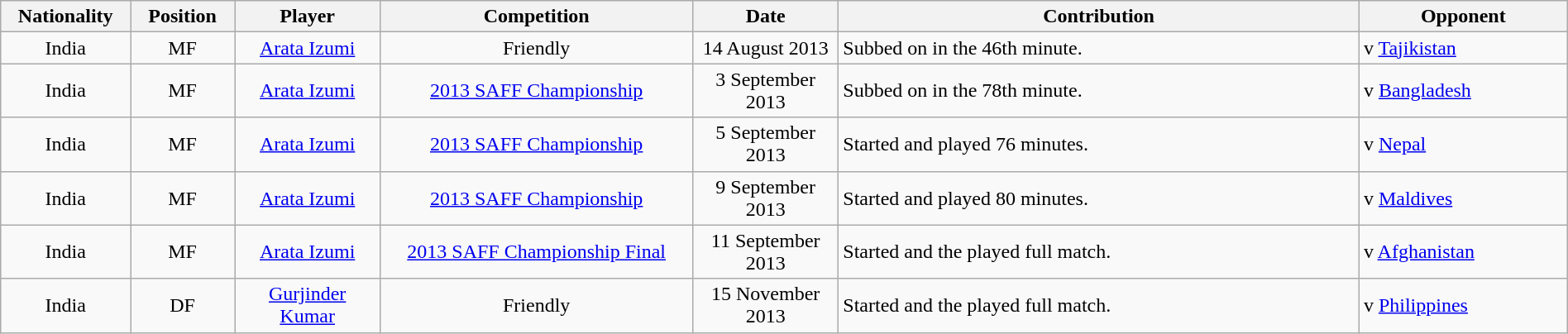<table class="wikitable" style="width:100%">
<tr>
<th width=5%>Nationality</th>
<th width=5%>Position</th>
<th width=7%>Player</th>
<th width=15%>Competition</th>
<th width=7%>Date</th>
<th width=25%>Contribution</th>
<th width=10%>Opponent</th>
</tr>
<tr>
<td align=center> India</td>
<td align=center>MF</td>
<td align=center><a href='#'>Arata Izumi</a></td>
<td align=center>Friendly</td>
<td align=center>14 August 2013</td>
<td>Subbed on in the 46th minute.</td>
<td>v  <a href='#'>Tajikistan</a></td>
</tr>
<tr>
<td align=center> India</td>
<td align=center>MF</td>
<td align=center><a href='#'>Arata Izumi</a></td>
<td align=center><a href='#'>2013 SAFF Championship</a></td>
<td align=center>3 September 2013</td>
<td>Subbed on in the 78th minute.</td>
<td>v  <a href='#'>Bangladesh</a></td>
</tr>
<tr>
<td align=center> India</td>
<td align=center>MF</td>
<td align=center><a href='#'>Arata Izumi</a></td>
<td align=center><a href='#'>2013 SAFF Championship</a></td>
<td align=center>5 September 2013</td>
<td>Started and played 76 minutes.</td>
<td>v  <a href='#'>Nepal</a></td>
</tr>
<tr>
<td align=center> India</td>
<td align=center>MF</td>
<td align=center><a href='#'>Arata Izumi</a></td>
<td align=center><a href='#'>2013 SAFF Championship</a></td>
<td align=center>9 September 2013</td>
<td>Started and played 80 minutes.</td>
<td>v  <a href='#'>Maldives</a></td>
</tr>
<tr>
<td align=center> India</td>
<td align=center>MF</td>
<td align=center><a href='#'>Arata Izumi</a></td>
<td align=center><a href='#'>2013 SAFF Championship Final</a></td>
<td align=center>11 September 2013</td>
<td>Started and the played full match.</td>
<td>v  <a href='#'>Afghanistan</a></td>
</tr>
<tr>
<td align=center> India</td>
<td align=center>DF</td>
<td align=center><a href='#'>Gurjinder Kumar</a></td>
<td align=center>Friendly</td>
<td align=center>15 November 2013</td>
<td>Started and the played full match.</td>
<td>v  <a href='#'>Philippines</a></td>
</tr>
</table>
